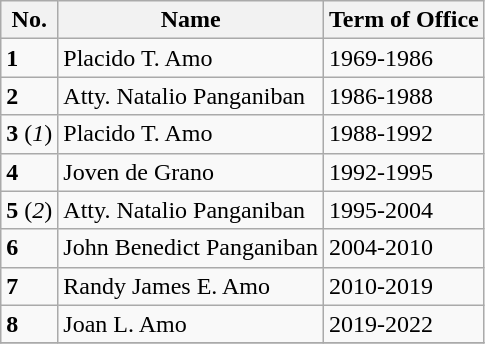<table class=wikitable>
<tr>
<th>No.</th>
<th>Name</th>
<th>Term of Office</th>
</tr>
<tr>
<td><strong>1</strong></td>
<td>Placido T. Amo</td>
<td>1969-1986</td>
</tr>
<tr>
<td><strong>2</strong></td>
<td>Atty. Natalio Panganiban</td>
<td>1986-1988</td>
</tr>
<tr>
<td><strong>3</strong> (<em>1</em>)</td>
<td>Placido T. Amo</td>
<td>1988-1992</td>
</tr>
<tr>
<td><strong>4</strong></td>
<td>Joven de Grano</td>
<td>1992-1995</td>
</tr>
<tr>
<td><strong>5</strong> (<em>2</em>)</td>
<td>Atty. Natalio Panganiban</td>
<td>1995-2004</td>
</tr>
<tr>
<td><strong>6</strong></td>
<td>John Benedict Panganiban</td>
<td>2004-2010</td>
</tr>
<tr>
<td><strong>7</strong></td>
<td>Randy James E. Amo</td>
<td>2010-2019</td>
</tr>
<tr>
<td><strong>8</strong></td>
<td>Joan L. Amo</td>
<td>2019-2022</td>
</tr>
<tr>
</tr>
</table>
